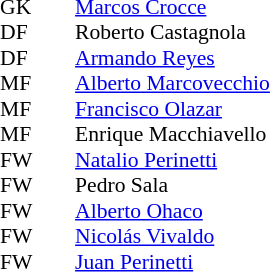<table style="font-size:90%; margin:0.2em auto;" cellspacing="0" cellpadding="0">
<tr>
<th width="25"></th>
<th width="25"></th>
</tr>
<tr v>
<td>GK</td>
<td></td>
<td> <a href='#'>Marcos Crocce</a></td>
</tr>
<tr>
<td>DF</td>
<td></td>
<td> Roberto Castagnola</td>
</tr>
<tr>
<td>DF</td>
<td></td>
<td> <a href='#'>Armando Reyes</a></td>
</tr>
<tr>
<td>MF</td>
<td></td>
<td> <a href='#'>Alberto Marcovecchio</a></td>
</tr>
<tr>
<td>MF</td>
<td></td>
<td> <a href='#'>Francisco Olazar</a></td>
</tr>
<tr>
<td>MF</td>
<td></td>
<td> Enrique Macchiavello</td>
</tr>
<tr>
<td>FW</td>
<td></td>
<td> <a href='#'>Natalio Perinetti</a></td>
</tr>
<tr>
<td>FW</td>
<td></td>
<td> Pedro Sala</td>
</tr>
<tr>
<td>FW</td>
<td></td>
<td> <a href='#'>Alberto Ohaco</a></td>
</tr>
<tr>
<td>FW</td>
<td></td>
<td> <a href='#'>Nicolás Vivaldo</a></td>
</tr>
<tr>
<td>FW</td>
<td></td>
<td> <a href='#'>Juan Perinetti</a></td>
</tr>
</table>
